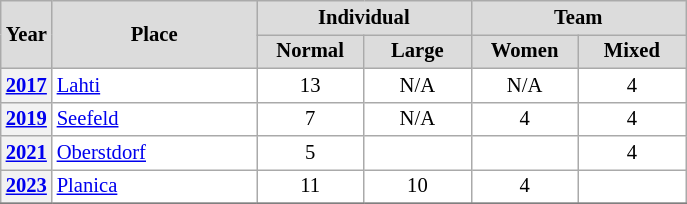<table class="wikitable plainrowheaders" style="background:#fff; font-size:86%; line-height:16px; border:gray solid 1px; border-collapse:collapse;">
<tr style="background:#ccc; text-align:center;">
<th scope="col" rowspan="2" style="background:#dcdcdc; width:25px;">Year</th>
<th scope="col" rowspan="2" style="background:#dcdcdc; width:130px;">Place</th>
<th scope="col" colspan="2" style="background:#dcdcdc; width:130px;">Individual</th>
<th scope="col" colspan="2" style="background:#dcdcdc; width:130px;">Team</th>
</tr>
<tr>
<th scope="col" style="background:#dcdcdc; width:65px;">Normal</th>
<th scope="col" style="background:#dcdcdc; width:65px;">Large</th>
<th scope="col" style="background:#dcdcdc; width:65px;">Women</th>
<th scope="col" style="background:#dcdcdc; width:65px;">Mixed</th>
</tr>
<tr>
<th scope=row align=center><a href='#'>2017</a></th>
<td> <a href='#'>Lahti</a></td>
<td align=center>13</td>
<td align=center>N/A</td>
<td align=center>N/A</td>
<td align=center>4</td>
</tr>
<tr>
<th scope=row align=center><a href='#'>2019</a></th>
<td> <a href='#'>Seefeld</a></td>
<td align=center>7</td>
<td align=center>N/A</td>
<td align=center>4</td>
<td align=center>4</td>
</tr>
<tr>
<th scope=row align=center><a href='#'>2021</a></th>
<td> <a href='#'>Oberstdorf</a></td>
<td align=center>5</td>
<td align=center></td>
<td align=center></td>
<td align=center>4</td>
</tr>
<tr>
<th scope=row align=center><a href='#'>2023</a></th>
<td> <a href='#'>Planica</a></td>
<td align=center>11</td>
<td align=center>10</td>
<td align=center>4</td>
<td align=center></td>
</tr>
<tr>
</tr>
</table>
